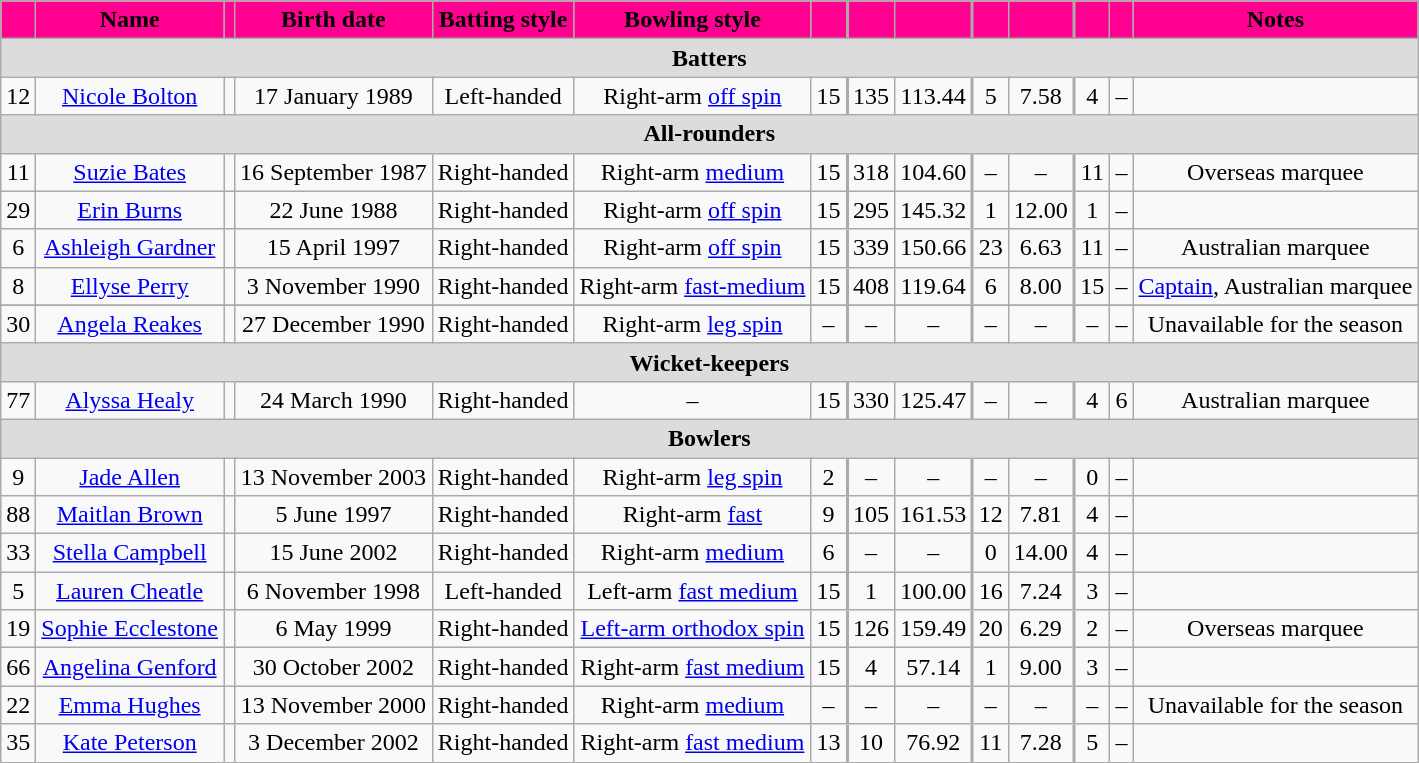<table class="wikitable">
<tr>
<th style="background:#ff0090; color:black;"></th>
<th style="background:#ff0090; color:black;">Name</th>
<th style="background:#ff0090; color:black;"></th>
<th style="background:#ff0090; color:black;">Birth date</th>
<th style="background:#ff0090; color:black;">Batting style</th>
<th style="background:#ff0090; color:black;">Bowling style</th>
<th style="background:#ff0090; color:black;"></th>
<th style="background:#ff0090; color:black; border-left-width: 2px;"></th>
<th style="background:#ff0090; color:black;"></th>
<th style="background:#ff0090; color:black; border-left-width: 2px;"></th>
<th style="background:#ff0090; color:black;"></th>
<th style="background:#ff0090; color:black; border-left-width: 2px;"></th>
<th style="background:#ff0090; color:black;"></th>
<th style="background:#ff0090; color:black;">Notes</th>
</tr>
<tr>
<th colspan="14" style="background: #DCDCDC; text-align:center;">Batters</th>
</tr>
<tr align="center">
<td>12</td>
<td><a href='#'>Nicole Bolton</a></td>
<td></td>
<td>17 January 1989</td>
<td>Left-handed</td>
<td>Right-arm <a href='#'>off spin</a></td>
<td>15</td>
<td style="border-left-width: 2px">135</td>
<td>113.44</td>
<td style="border-left-width: 2px">5</td>
<td>7.58</td>
<td style="border-left-width: 2px">4</td>
<td>–</td>
<td></td>
</tr>
<tr>
<th colspan="14" style="background: #DCDCDC; text-align:center;">All-rounders</th>
</tr>
<tr align="center">
<td>11</td>
<td><a href='#'>Suzie Bates</a></td>
<td></td>
<td>16 September 1987</td>
<td>Right-handed</td>
<td>Right-arm <a href='#'>medium</a></td>
<td>15</td>
<td style="border-left-width: 2px">318</td>
<td>104.60</td>
<td style="border-left-width: 2px">–</td>
<td>–</td>
<td style="border-left-width: 2px">11</td>
<td>–</td>
<td>Overseas marquee</td>
</tr>
<tr align="center">
<td>29</td>
<td><a href='#'>Erin Burns</a></td>
<td></td>
<td>22 June 1988</td>
<td>Right-handed</td>
<td>Right-arm <a href='#'>off spin</a></td>
<td>15</td>
<td style="border-left-width: 2px">295</td>
<td>145.32</td>
<td style="border-left-width: 2px">1</td>
<td>12.00</td>
<td style="border-left-width: 2px">1</td>
<td>–</td>
<td></td>
</tr>
<tr align="center">
<td>6</td>
<td><a href='#'>Ashleigh Gardner</a></td>
<td></td>
<td>15 April 1997</td>
<td>Right-handed</td>
<td>Right-arm <a href='#'>off spin</a></td>
<td>15</td>
<td style="border-left-width: 2px">339</td>
<td>150.66</td>
<td style="border-left-width: 2px">23</td>
<td>6.63</td>
<td style="border-left-width: 2px">11</td>
<td>–</td>
<td>Australian marquee</td>
</tr>
<tr align="center">
<td>8</td>
<td><a href='#'>Ellyse Perry</a></td>
<td></td>
<td>3 November 1990</td>
<td>Right-handed</td>
<td>Right-arm <a href='#'>fast-medium</a></td>
<td>15</td>
<td style="border-left-width: 2px">408</td>
<td>119.64</td>
<td style="border-left-width: 2px">6</td>
<td>8.00</td>
<td style="border-left-width: 2px">15</td>
<td>–</td>
<td><a href='#'>Captain</a>, Australian marquee</td>
</tr>
<tr>
</tr>
<tr align="center">
<td>30</td>
<td><a href='#'>Angela Reakes</a></td>
<td></td>
<td>27 December 1990</td>
<td>Right-handed</td>
<td>Right-arm <a href='#'>leg spin</a></td>
<td>–</td>
<td style="border-left-width: 2px">–</td>
<td>–</td>
<td style="border-left-width: 2px">–</td>
<td>–</td>
<td style="border-left-width: 2px">–</td>
<td>–</td>
<td>Unavailable for the season</td>
</tr>
<tr>
<th colspan="14" style="background: #DCDCDC; text-align:center;">Wicket-keepers</th>
</tr>
<tr align="center">
<td>77</td>
<td><a href='#'>Alyssa Healy</a></td>
<td></td>
<td>24 March 1990</td>
<td>Right-handed</td>
<td>–</td>
<td>15</td>
<td style="border-left-width: 2px">330</td>
<td>125.47</td>
<td style="border-left-width: 2px">–</td>
<td>–</td>
<td style="border-left-width: 2px">4</td>
<td>6</td>
<td>Australian marquee</td>
</tr>
<tr>
<th colspan="14" style="background: #DCDCDC; text-align:center;">Bowlers</th>
</tr>
<tr align="center">
<td>9</td>
<td><a href='#'>Jade Allen</a></td>
<td></td>
<td>13 November 2003</td>
<td>Right-handed</td>
<td>Right-arm <a href='#'>leg spin</a></td>
<td>2</td>
<td style="border-left-width: 2px">–</td>
<td>–</td>
<td style="border-left-width: 2px">–</td>
<td>–</td>
<td style="border-left-width: 2px">0</td>
<td>–</td>
<td></td>
</tr>
<tr align="center">
<td>88</td>
<td><a href='#'>Maitlan Brown</a></td>
<td></td>
<td>5 June 1997</td>
<td>Right-handed</td>
<td>Right-arm <a href='#'>fast</a></td>
<td>9</td>
<td style="border-left-width: 2px">105</td>
<td>161.53</td>
<td style="border-left-width: 2px">12</td>
<td>7.81</td>
<td style="border-left-width: 2px">4</td>
<td>–</td>
<td></td>
</tr>
<tr align="center">
<td>33</td>
<td><a href='#'>Stella Campbell</a></td>
<td></td>
<td>15 June 2002</td>
<td>Right-handed</td>
<td>Right-arm <a href='#'>medium</a></td>
<td>6</td>
<td style="border-left-width: 2px">–</td>
<td>–</td>
<td style="border-left-width: 2px">0</td>
<td>14.00</td>
<td style="border-left-width: 2px">4</td>
<td>–</td>
<td></td>
</tr>
<tr align="center">
<td>5</td>
<td><a href='#'>Lauren Cheatle</a></td>
<td></td>
<td>6 November 1998</td>
<td>Left-handed</td>
<td>Left-arm <a href='#'>fast medium</a></td>
<td>15</td>
<td style="border-left-width: 2px">1</td>
<td>100.00</td>
<td style="border-left-width: 2px">16</td>
<td>7.24</td>
<td style="border-left-width: 2px">3</td>
<td>–</td>
<td></td>
</tr>
<tr align="center">
<td>19</td>
<td><a href='#'>Sophie Ecclestone</a></td>
<td></td>
<td>6 May 1999</td>
<td>Right-handed</td>
<td><a href='#'>Left-arm orthodox spin</a></td>
<td>15</td>
<td style="border-left-width: 2px">126</td>
<td>159.49</td>
<td style="border-left-width: 2px">20</td>
<td>6.29</td>
<td style="border-left-width: 2px">2</td>
<td>–</td>
<td>Overseas marquee</td>
</tr>
<tr align="center">
<td>66</td>
<td><a href='#'>Angelina Genford</a></td>
<td></td>
<td>30 October 2002</td>
<td>Right-handed</td>
<td>Right-arm <a href='#'>fast medium</a></td>
<td>15</td>
<td style="border-left-width: 2px">4</td>
<td>57.14</td>
<td style="border-left-width: 2px">1</td>
<td>9.00</td>
<td style="border-left-width: 2px">3</td>
<td>–</td>
<td></td>
</tr>
<tr align="center">
<td>22</td>
<td><a href='#'>Emma Hughes</a></td>
<td></td>
<td>13 November 2000</td>
<td>Right-handed</td>
<td>Right-arm <a href='#'>medium</a></td>
<td>–</td>
<td style="border-left-width: 2px">–</td>
<td>–</td>
<td style="border-left-width: 2px">–</td>
<td>–</td>
<td style="border-left-width: 2px">–</td>
<td>–</td>
<td>Unavailable for the season</td>
</tr>
<tr align="center">
<td>35</td>
<td><a href='#'>Kate Peterson</a></td>
<td></td>
<td>3 December 2002</td>
<td>Right-handed</td>
<td>Right-arm <a href='#'>fast medium</a></td>
<td>13</td>
<td style="border-left-width: 2px">10</td>
<td>76.92</td>
<td style="border-left-width: 2px">11</td>
<td>7.28</td>
<td style="border-left-width: 2px">5</td>
<td>–</td>
<td></td>
</tr>
<tr>
</tr>
</table>
